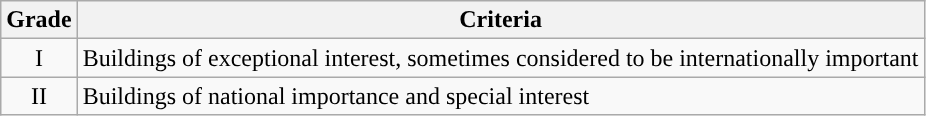<table class="wikitable">
<tr>
<th>Grade</th>
<th>Criteria</th>
</tr>
<tr>
<td align="center" >I</td>
<td>Buildings of exceptional interest, sometimes considered to be internationally important</td>
</tr>
<tr>
<td align="center" >II</td>
<td>Buildings of national importance and special interest</td>
</tr>
</table>
